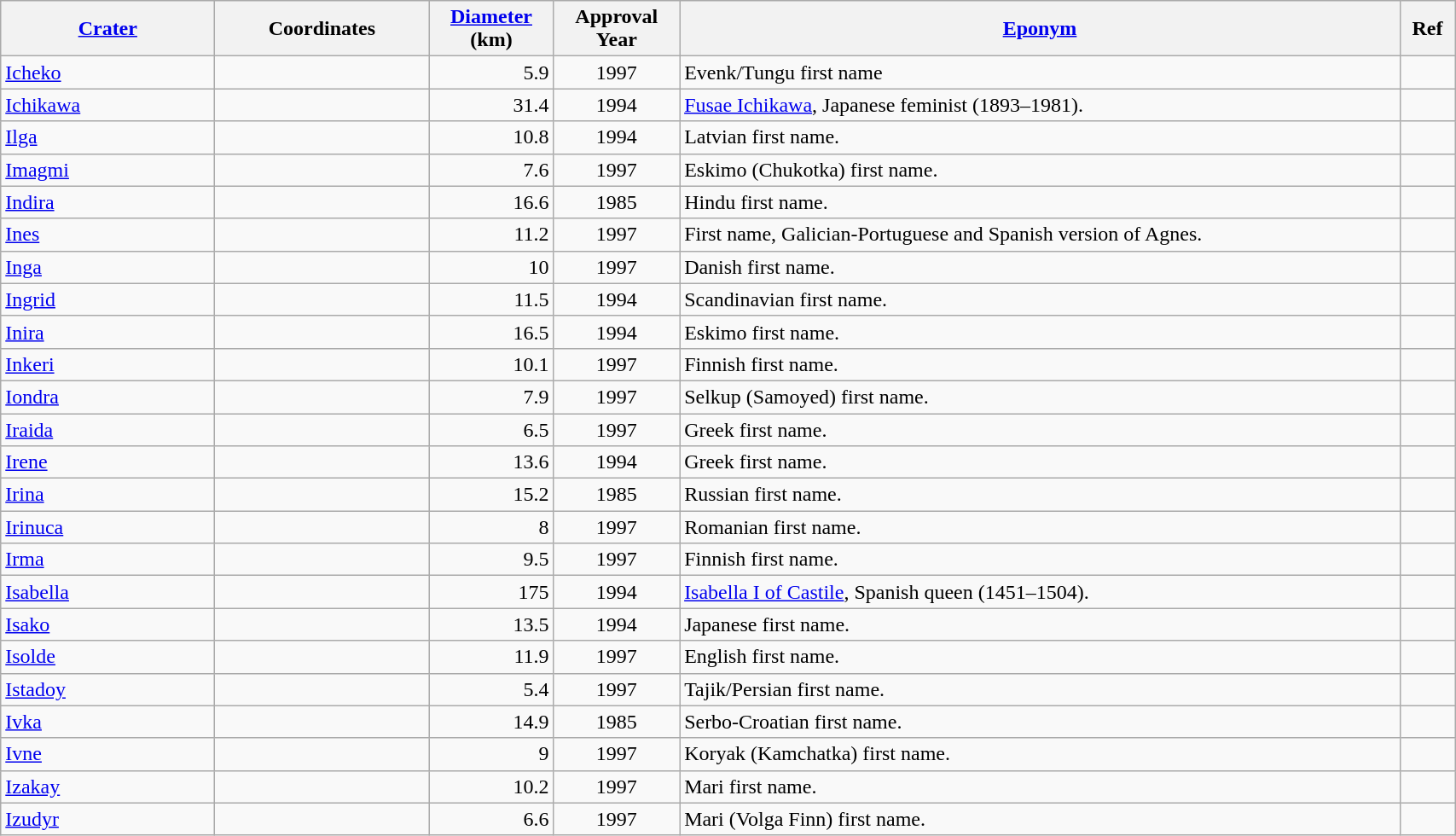<table class="wikitable sortable" style="min-width: 90%">
<tr>
<th style="width:10em"><a href='#'>Crater</a></th>
<th style="width:10em">Coordinates</th>
<th><a href='#'>Diameter</a><br>(km)</th>
<th>Approval<br>Year</th>
<th class="unsortable"><a href='#'>Eponym</a></th>
<th class="unsortable">Ref</th>
</tr>
<tr id="Icheko">
<td><a href='#'>Icheko</a></td>
<td></td>
<td align=right>5.9</td>
<td align=center>1997</td>
<td>Evenk/Tungu first name</td>
<td></td>
</tr>
<tr id="Ichikawa">
<td><a href='#'>Ichikawa</a></td>
<td></td>
<td align=right>31.4</td>
<td align=center>1994</td>
<td><a href='#'>Fusae Ichikawa</a>, Japanese feminist (1893–1981).</td>
<td></td>
</tr>
<tr id="Ilga">
<td><a href='#'>Ilga</a></td>
<td></td>
<td align=right>10.8</td>
<td align=center>1994</td>
<td>Latvian first name.</td>
<td></td>
</tr>
<tr id="Imagmi">
<td><a href='#'>Imagmi</a></td>
<td></td>
<td align=right>7.6</td>
<td align=center>1997</td>
<td>Eskimo (Chukotka) first name.</td>
<td></td>
</tr>
<tr id="Indira">
<td><a href='#'>Indira</a></td>
<td></td>
<td align=right>16.6</td>
<td align=center>1985</td>
<td>Hindu first name.</td>
<td></td>
</tr>
<tr id="Ines">
<td><a href='#'>Ines</a></td>
<td></td>
<td align=right>11.2</td>
<td align=center>1997</td>
<td>First name, Galician-Portuguese and Spanish version of Agnes.</td>
<td></td>
</tr>
<tr id="Inga">
<td><a href='#'>Inga</a></td>
<td></td>
<td align=right>10</td>
<td align=center>1997</td>
<td>Danish first name.</td>
<td></td>
</tr>
<tr id="Ingrid">
<td><a href='#'>Ingrid</a></td>
<td></td>
<td align=right>11.5</td>
<td align=center>1994</td>
<td>Scandinavian first name.</td>
<td></td>
</tr>
<tr id="Inira">
<td><a href='#'>Inira</a></td>
<td></td>
<td align=right>16.5</td>
<td align=center>1994</td>
<td>Eskimo first name.</td>
<td></td>
</tr>
<tr id="Inkeri">
<td><a href='#'>Inkeri</a></td>
<td></td>
<td align=right>10.1</td>
<td align=center>1997</td>
<td>Finnish first name.</td>
<td></td>
</tr>
<tr id="Iondra">
<td><a href='#'>Iondra</a></td>
<td></td>
<td align=right>7.9</td>
<td align=center>1997</td>
<td>Selkup (Samoyed) first name.</td>
<td></td>
</tr>
<tr id="Iraida">
<td><a href='#'>Iraida</a></td>
<td></td>
<td align=right>6.5</td>
<td align=center>1997</td>
<td>Greek first name.</td>
<td></td>
</tr>
<tr id="Irene">
<td><a href='#'>Irene</a></td>
<td></td>
<td align=right>13.6</td>
<td align=center>1994</td>
<td>Greek first name.</td>
<td></td>
</tr>
<tr id="Irina">
<td><a href='#'>Irina</a></td>
<td></td>
<td align=right>15.2</td>
<td align=center>1985</td>
<td>Russian first name.</td>
<td></td>
</tr>
<tr id="Irinuca">
<td><a href='#'>Irinuca</a></td>
<td></td>
<td align=right>8</td>
<td align=center>1997</td>
<td>Romanian first name.</td>
<td></td>
</tr>
<tr id="Irma">
<td><a href='#'>Irma</a></td>
<td></td>
<td align=right>9.5</td>
<td align=center>1997</td>
<td>Finnish first name.</td>
<td></td>
</tr>
<tr id="Isabella">
<td><a href='#'>Isabella</a></td>
<td></td>
<td align=right>175</td>
<td align=center>1994</td>
<td><a href='#'>Isabella I of Castile</a>, Spanish queen (1451–1504).</td>
<td></td>
</tr>
<tr id="Isako">
<td><a href='#'>Isako</a></td>
<td></td>
<td align=right>13.5</td>
<td align=center>1994</td>
<td>Japanese first name.</td>
<td></td>
</tr>
<tr id="Isolde">
<td><a href='#'>Isolde</a></td>
<td></td>
<td align=right>11.9</td>
<td align=center>1997</td>
<td>English first name.</td>
<td></td>
</tr>
<tr id="Istadoy">
<td><a href='#'>Istadoy</a></td>
<td></td>
<td align=right>5.4</td>
<td align=center>1997</td>
<td>Tajik/Persian first name.</td>
<td></td>
</tr>
<tr id="Ivka">
<td><a href='#'>Ivka</a></td>
<td></td>
<td align=right>14.9</td>
<td align=center>1985</td>
<td>Serbo-Croatian first name.</td>
<td></td>
</tr>
<tr id="Ivne">
<td><a href='#'>Ivne</a></td>
<td></td>
<td align=right>9</td>
<td align=center>1997</td>
<td>Koryak (Kamchatka) first name.</td>
<td></td>
</tr>
<tr id="Izakay">
<td><a href='#'>Izakay</a></td>
<td></td>
<td align=right>10.2</td>
<td align=center>1997</td>
<td>Mari first name.</td>
<td></td>
</tr>
<tr id="Izudyr">
<td><a href='#'>Izudyr</a></td>
<td></td>
<td align=right>6.6</td>
<td align=center>1997</td>
<td>Mari (Volga Finn) first name.</td>
<td></td>
</tr>
</table>
